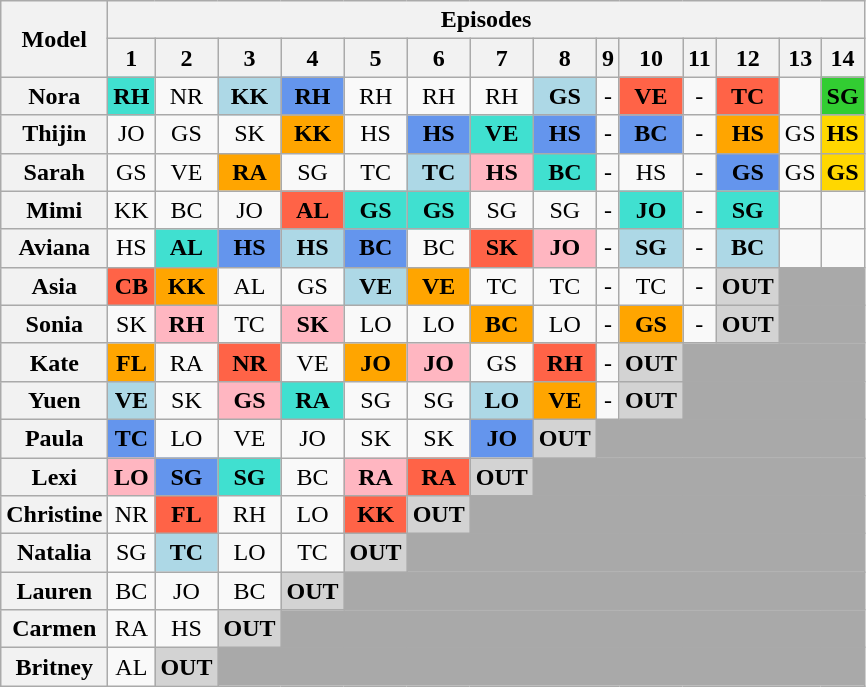<table class="wikitable" style="text-align:center">
<tr>
<th rowspan="2">Model</th>
<th colspan="14">Episodes</th>
</tr>
<tr>
<th>1</th>
<th>2</th>
<th>3</th>
<th>4</th>
<th>5</th>
<th>6</th>
<th>7</th>
<th>8</th>
<th>9 </th>
<th>10</th>
<th>11 </th>
<th>12</th>
<th>13</th>
<th>14</th>
</tr>
<tr>
<th>Nora</th>
<td bgcolor="turquoise"><strong>RH</strong></td>
<td>NR</td>
<td bgcolor="lightblue"><strong>KK</strong></td>
<td bgcolor="cornflowerblue"><strong>RH</strong></td>
<td>RH</td>
<td>RH</td>
<td>RH</td>
<td bgcolor="lightblue"><strong>GS</strong></td>
<td>-</td>
<td bgcolor="tomato"><strong>VE</strong></td>
<td>-</td>
<td bgcolor="tomato"><strong>TC</strong></td>
<td></td>
<td bgcolor="limegreen"><strong>SG</strong></td>
</tr>
<tr>
<th>Thijin</th>
<td>JO</td>
<td>GS</td>
<td>SK</td>
<td bgcolor="orange"><strong>KK</strong></td>
<td>HS</td>
<td bgcolor="cornflowerblue"><strong>HS</strong></td>
<td bgcolor="turquoise"><strong>VE</strong></td>
<td bgcolor="cornflowerblue"><strong>HS</strong></td>
<td>-</td>
<td bgcolor="cornflowerblue"><strong>BC</strong></td>
<td>-</td>
<td bgcolor="orange"><strong>HS</strong></td>
<td>GS</td>
<td bgcolor= "gold"><strong>HS</strong></td>
</tr>
<tr>
<th>Sarah</th>
<td>GS</td>
<td>VE</td>
<td bgcolor="orange"><strong>RA</strong></td>
<td>SG</td>
<td>TC</td>
<td bgcolor="lightblue"><strong>TC</strong></td>
<td bgcolor="lightpink"><strong>HS</strong></td>
<td bgcolor="turquoise"><strong>BC</strong></td>
<td>-</td>
<td>HS</td>
<td>-</td>
<td bgcolor="cornflowerblue"><strong>GS</strong></td>
<td>GS</td>
<td bgcolor= "gold"><strong>GS</strong></td>
</tr>
<tr>
<th>Mimi</th>
<td>KK</td>
<td>BC</td>
<td>JO</td>
<td bgcolor="tomato"><strong>AL</strong></td>
<td bgcolor="turquoise"><strong>GS</strong></td>
<td bgcolor="turquoise"><strong>GS</strong></td>
<td>SG</td>
<td>SG</td>
<td>-</td>
<td bgcolor="turquoise"><strong>JO</strong></td>
<td>-</td>
<td bgcolor="turquoise"><strong>SG</strong></td>
<td></td>
<td></td>
</tr>
<tr>
<th>Aviana</th>
<td>HS</td>
<td bgcolor="turquoise"><strong>AL</strong></td>
<td bgcolor="cornflowerblue"><strong>HS</strong></td>
<td bgcolor="lightblue"><strong>HS</strong></td>
<td bgcolor="cornflowerblue"><strong>BC</strong></td>
<td>BC</td>
<td bgcolor="tomato"><strong>SK</strong></td>
<td bgcolor="lightpink"><strong>JO</strong></td>
<td>-</td>
<td bgcolor="lightblue"><strong>SG</strong></td>
<td>-</td>
<td bgcolor="lightblue"><strong>BC</strong></td>
<td></td>
<td></td>
</tr>
<tr>
<th>Asia</th>
<td bgcolor="tomato"><strong>CB</strong></td>
<td bgcolor="orange"><strong>KK</strong></td>
<td>AL</td>
<td>GS</td>
<td bgcolor="lightblue"><strong>VE</strong></td>
<td bgcolor="orange"><strong>VE</strong></td>
<td>TC</td>
<td>TC</td>
<td>-</td>
<td>TC</td>
<td>-</td>
<td style="background:lightgrey;"><strong>OUT</strong></td>
<td style="background:darkgrey;" colspan="2"></td>
</tr>
<tr>
<th>Sonia</th>
<td>SK</td>
<td bgcolor="lightpink"><strong>RH</strong></td>
<td>TC</td>
<td bgcolor="lightpink"><strong>SK</strong></td>
<td>LO</td>
<td>LO</td>
<td bgcolor="orange"><strong>BC</strong></td>
<td>LO</td>
<td>-</td>
<td bgcolor="orange"><strong>GS</strong></td>
<td>-</td>
<td style="background:lightgrey;"><strong>OUT</strong></td>
<td style="background:darkgrey;" colspan="2"></td>
</tr>
<tr>
<th>Kate</th>
<td bgcolor="orange"><strong>FL</strong></td>
<td>RA</td>
<td bgcolor="tomato"><strong>NR</strong></td>
<td>VE</td>
<td bgcolor="orange"><strong>JO</strong></td>
<td bgcolor="lightpink"><strong>JO</strong></td>
<td>GS</td>
<td bgcolor="tomato"><strong>RH</strong></td>
<td>-</td>
<td style="background:lightgrey;"><strong>OUT</strong></td>
<td style="background:darkgrey;" colspan="4"></td>
</tr>
<tr>
<th>Yuen</th>
<td bgcolor="lightblue"><strong>VE</strong></td>
<td>SK</td>
<td bgcolor="lightpink"><strong>GS</strong></td>
<td bgcolor="turquoise"><strong>RA</strong></td>
<td>SG</td>
<td>SG</td>
<td bgcolor="lightblue"><strong>LO</strong></td>
<td bgcolor="orange"><strong>VE</strong></td>
<td>-</td>
<td style="background:lightgrey;"><strong>OUT</strong></td>
<td style="background:darkgrey;" colspan="4"></td>
</tr>
<tr>
<th>Paula</th>
<td bgcolor="cornflowerblue"><strong>TC</strong></td>
<td>LO</td>
<td>VE</td>
<td>JO</td>
<td>SK</td>
<td>SK</td>
<td bgcolor="cornflowerblue"><strong>JO</strong></td>
<td style="background:lightgrey;"><strong>OUT</strong></td>
<td style="background:darkgrey;" colspan="6"></td>
</tr>
<tr>
<th>Lexi</th>
<td bgcolor="lightpink"><strong>LO</strong></td>
<td bgcolor="cornflowerblue"><strong>SG</strong></td>
<td bgcolor="turquoise"><strong>SG</strong></td>
<td>BC</td>
<td bgcolor="lightpink"><strong>RA</strong></td>
<td bgcolor="tomato"><strong>RA</strong></td>
<td style="background:lightgrey;"><strong>OUT</strong></td>
<td style="background:darkgrey;" colspan="7"></td>
</tr>
<tr>
<th>Christine</th>
<td>NR</td>
<td bgcolor="tomato"><strong>FL</strong></td>
<td>RH</td>
<td>LO</td>
<td bgcolor="tomato"><strong>KK</strong></td>
<td style="background:lightgrey;"><strong>OUT</strong></td>
<td style="background:darkgrey;" colspan="8"></td>
</tr>
<tr>
<th>Natalia</th>
<td>SG</td>
<td bgcolor="lightblue"><strong>TC</strong></td>
<td>LO</td>
<td>TC</td>
<td style="background:lightgrey;"><strong>OUT</strong></td>
<td style="background:darkgrey;" colspan="9"></td>
</tr>
<tr>
<th>Lauren</th>
<td>BC</td>
<td>JO</td>
<td>BC</td>
<td style="background:lightgrey;"><strong>OUT</strong></td>
<td style="background:darkgrey;" colspan="10"></td>
</tr>
<tr>
<th>Carmen</th>
<td>RA</td>
<td>HS</td>
<td style="background:lightgrey;"><strong>OUT</strong></td>
<td style="background:darkgrey;" colspan="11"></td>
</tr>
<tr>
<th>Britney</th>
<td>AL</td>
<td style="background:lightgrey;"><strong>OUT</strong></td>
<td style="background:darkgrey;" colspan="12"></td>
</tr>
</table>
